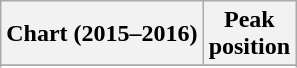<table class="wikitable sortable plainrowheaders">
<tr>
<th scope="col">Chart (2015–2016)</th>
<th scope="col">Peak<br>position</th>
</tr>
<tr>
</tr>
<tr>
</tr>
</table>
